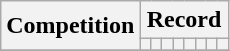<table class="wikitable" style="text-align: center">
<tr>
<th rowspan=2>Competition</th>
<th colspan=8>Record</th>
</tr>
<tr>
<th></th>
<th></th>
<th></th>
<th></th>
<th></th>
<th></th>
<th></th>
<th></th>
</tr>
<tr>
</tr>
</table>
